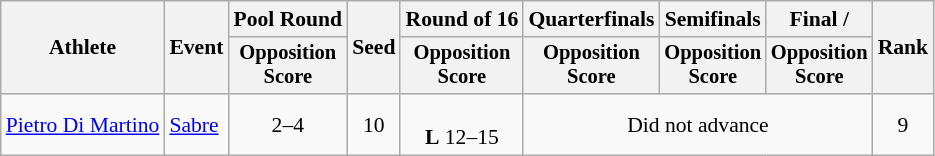<table class=wikitable style="font-size:90%">
<tr>
<th rowspan="2">Athlete</th>
<th rowspan="2">Event</th>
<th>Pool Round</th>
<th rowspan="2">Seed</th>
<th>Round of 16</th>
<th>Quarterfinals</th>
<th>Semifinals</th>
<th>Final / </th>
<th rowspan=2>Rank</th>
</tr>
<tr style="font-size:95%">
<th>Opposition<br>Score</th>
<th>Opposition<br>Score</th>
<th>Opposition<br>Score</th>
<th>Opposition<br>Score</th>
<th>Opposition<br>Score</th>
</tr>
<tr align=center>
<td align=left><a href='#'>Pietro Di Martino</a></td>
<td align=left><a href='#'>Sabre</a></td>
<td>2–4</td>
<td>10</td>
<td><br><strong>L</strong> 12–15</td>
<td colspan=3>Did not advance</td>
<td>9</td>
</tr>
</table>
